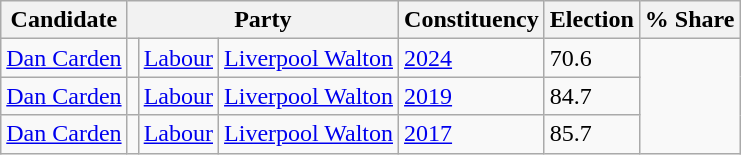<table class="wikitable sortable">
<tr>
<th>Candidate</th>
<th colspan="3">Party</th>
<th>Constituency</th>
<th>Election</th>
<th>% Share</th>
</tr>
<tr>
<td rowspan="1" scope="row" style="text-align: left;"><a href='#'>Dan Carden</a></td>
<td></td>
<td rowspan="1" scope="row" style="text-align: left;"><a href='#'>Labour</a></td>
<td rowspan="1"><a href='#'>Liverpool Walton</a></td>
<td><a href='#'>2024</a></td>
<td>70.6</td>
</tr>
<tr>
<td rowspan="1" scope="row" style="text-align: left;"><a href='#'>Dan Carden</a></td>
<td></td>
<td rowspan="1" scope="row" style="text-align: left;"><a href='#'>Labour</a></td>
<td rowspan="1"><a href='#'>Liverpool Walton</a></td>
<td><a href='#'>2019</a></td>
<td>84.7</td>
</tr>
<tr>
<td rowspan="1" scope="row" style="text-align: left;"><a href='#'>Dan Carden</a></td>
<td></td>
<td rowspan="1" scope="row" style="text-align: left;"><a href='#'>Labour</a></td>
<td rowspan="1"><a href='#'>Liverpool Walton</a></td>
<td><a href='#'>2017</a></td>
<td>85.7</td>
</tr>
</table>
